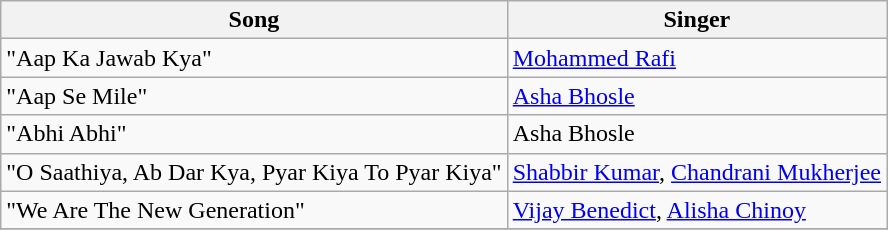<table class="wikitable">
<tr>
<th>Song</th>
<th>Singer</th>
</tr>
<tr>
<td>"Aap Ka Jawab Kya"</td>
<td><a href='#'>Mohammed Rafi</a></td>
</tr>
<tr>
<td>"Aap Se Mile"</td>
<td><a href='#'>Asha Bhosle</a></td>
</tr>
<tr>
<td>"Abhi Abhi"</td>
<td>Asha Bhosle</td>
</tr>
<tr>
<td>"O Saathiya, Ab Dar Kya, Pyar Kiya To Pyar Kiya"</td>
<td><a href='#'>Shabbir Kumar</a>, <a href='#'>Chandrani Mukherjee</a></td>
</tr>
<tr>
<td>"We Are The New Generation"</td>
<td><a href='#'>Vijay Benedict</a>, <a href='#'>Alisha Chinoy</a></td>
</tr>
<tr>
</tr>
</table>
